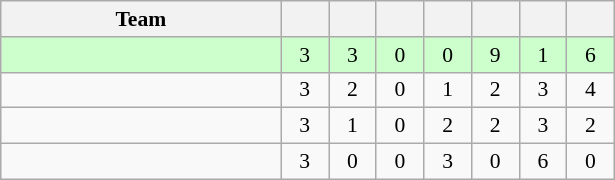<table class="wikitable" style="text-align: center; font-size: 90%;">
<tr>
<th width=180>Team</th>
<th width=25></th>
<th width=25></th>
<th width=25></th>
<th width=25></th>
<th width=25></th>
<th width=25></th>
<th width=25></th>
</tr>
<tr bgcolor=#ccffcc>
<td align=left></td>
<td>3</td>
<td>3</td>
<td>0</td>
<td>0</td>
<td>9</td>
<td>1</td>
<td>6</td>
</tr>
<tr>
<td align=left></td>
<td>3</td>
<td>2</td>
<td>0</td>
<td>1</td>
<td>2</td>
<td>3</td>
<td>4</td>
</tr>
<tr>
<td align=left></td>
<td>3</td>
<td>1</td>
<td>0</td>
<td>2</td>
<td>2</td>
<td>3</td>
<td>2</td>
</tr>
<tr>
<td align=left></td>
<td>3</td>
<td>0</td>
<td>0</td>
<td>3</td>
<td>0</td>
<td>6</td>
<td>0</td>
</tr>
</table>
